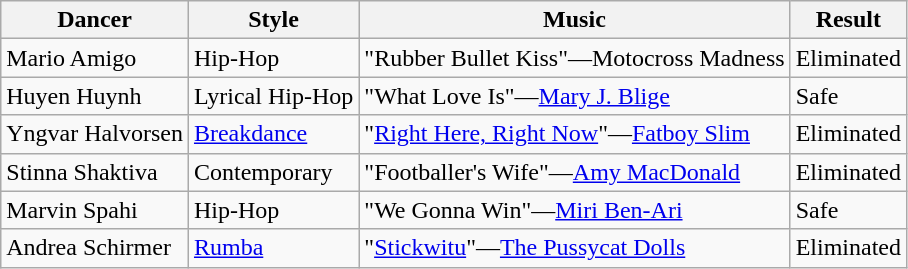<table class="wikitable">
<tr>
<th>Dancer</th>
<th>Style</th>
<th>Music</th>
<th>Result</th>
</tr>
<tr>
<td>Mario Amigo</td>
<td>Hip-Hop</td>
<td>"Rubber Bullet Kiss"—Motocross Madness</td>
<td>Eliminated</td>
</tr>
<tr>
<td>Huyen Huynh</td>
<td>Lyrical Hip-Hop</td>
<td>"What Love Is"—<a href='#'>Mary J. Blige</a></td>
<td>Safe</td>
</tr>
<tr>
<td>Yngvar Halvorsen</td>
<td><a href='#'>Breakdance</a></td>
<td>"<a href='#'>Right Here, Right Now</a>"—<a href='#'>Fatboy Slim</a></td>
<td>Eliminated</td>
</tr>
<tr>
<td>Stinna Shaktiva</td>
<td>Contemporary</td>
<td>"Footballer's Wife"—<a href='#'>Amy MacDonald</a></td>
<td>Eliminated</td>
</tr>
<tr>
<td>Marvin Spahi</td>
<td>Hip-Hop</td>
<td>"We Gonna Win"—<a href='#'>Miri Ben-Ari</a></td>
<td>Safe</td>
</tr>
<tr>
<td>Andrea Schirmer</td>
<td><a href='#'>Rumba</a></td>
<td>"<a href='#'>Stickwitu</a>"—<a href='#'>The Pussycat Dolls</a></td>
<td>Eliminated</td>
</tr>
</table>
